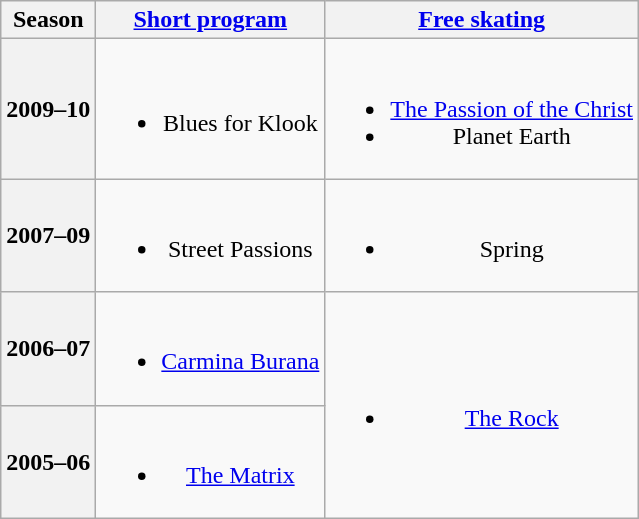<table class=wikitable style=text-align:center>
<tr>
<th>Season</th>
<th><a href='#'>Short program</a></th>
<th><a href='#'>Free skating</a></th>
</tr>
<tr>
<th>2009–10 <br> </th>
<td><br><ul><li>Blues for Klook <br></li></ul></td>
<td><br><ul><li><a href='#'>The Passion of the Christ</a></li><li>Planet Earth</li></ul></td>
</tr>
<tr>
<th>2007–09 <br> </th>
<td><br><ul><li>Street Passions <br></li></ul></td>
<td><br><ul><li>Spring <br></li></ul></td>
</tr>
<tr>
<th>2006–07 <br> </th>
<td><br><ul><li><a href='#'>Carmina Burana</a> <br></li></ul></td>
<td rowspan=2><br><ul><li><a href='#'>The Rock</a> <br></li></ul></td>
</tr>
<tr>
<th>2005–06 <br> </th>
<td><br><ul><li><a href='#'>The Matrix</a></li></ul></td>
</tr>
</table>
